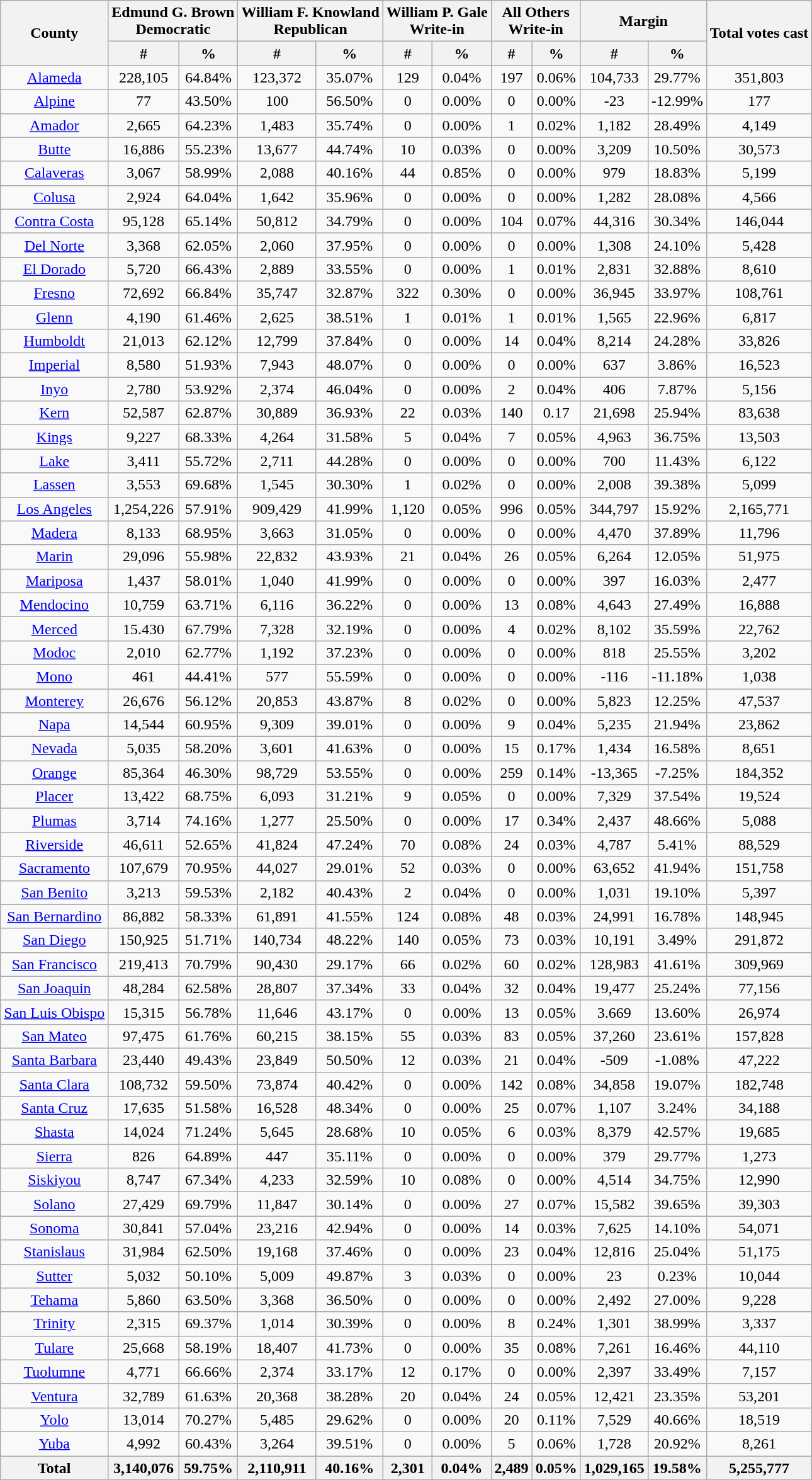<table class="wikitable sortable" style="text-align:center">
<tr>
<th rowspan="2">County</th>
<th style="text-align:center;" colspan="2">Edmund G. Brown<br>Democratic</th>
<th style="text-align:center;" colspan="2">William F. Knowland<br>Republican</th>
<th style="text-align:center;" colspan="2">William P. Gale<br>Write-in</th>
<th style="text-align:center;" colspan="2">All Others<br>Write-in</th>
<th style="text-align:center;" colspan="2">Margin</th>
<th style="text-align:center;" rowspan="2">Total votes cast</th>
</tr>
<tr>
<th style="text-align:center;" data-sort-type="number">#</th>
<th style="text-align:center;" data-sort-type="number">%</th>
<th style="text-align:center;" data-sort-type="number">#</th>
<th style="text-align:center;" data-sort-type="number">%</th>
<th style="text-align:center;" data-sort-type="number">#</th>
<th style="text-align:center;" data-sort-type="number">%</th>
<th style="text-align:center;" data-sort-type="number">#</th>
<th style="text-align:center;" data-sort-type="number">%</th>
<th style="text-align:center;" data-sort-type="number">#</th>
<th style="text-align:center;" data-sort-type="number">%</th>
</tr>
<tr style="text-align:center;">
<td><a href='#'>Alameda</a></td>
<td>228,105</td>
<td>64.84%</td>
<td>123,372</td>
<td>35.07%</td>
<td>129</td>
<td>0.04%</td>
<td>197</td>
<td>0.06%</td>
<td>104,733</td>
<td>29.77%</td>
<td>351,803</td>
</tr>
<tr style="text-align:center;">
<td><a href='#'>Alpine</a></td>
<td>77</td>
<td>43.50%</td>
<td>100</td>
<td>56.50%</td>
<td>0</td>
<td>0.00%</td>
<td>0</td>
<td>0.00%</td>
<td>-23</td>
<td>-12.99%</td>
<td>177</td>
</tr>
<tr style="text-align:center;">
<td><a href='#'>Amador</a></td>
<td>2,665</td>
<td>64.23%</td>
<td>1,483</td>
<td>35.74%</td>
<td>0</td>
<td>0.00%</td>
<td>1</td>
<td>0.02%</td>
<td>1,182</td>
<td>28.49%</td>
<td>4,149</td>
</tr>
<tr style="text-align:center;">
<td><a href='#'>Butte</a></td>
<td>16,886</td>
<td>55.23%</td>
<td>13,677</td>
<td>44.74%</td>
<td>10</td>
<td>0.03%</td>
<td>0</td>
<td>0.00%</td>
<td>3,209</td>
<td>10.50%</td>
<td>30,573</td>
</tr>
<tr style="text-align:center;">
<td><a href='#'>Calaveras</a></td>
<td>3,067</td>
<td>58.99%</td>
<td>2,088</td>
<td>40.16%</td>
<td>44</td>
<td>0.85%</td>
<td>0</td>
<td>0.00%</td>
<td>979</td>
<td>18.83%</td>
<td>5,199</td>
</tr>
<tr style="text-align:center;">
<td><a href='#'>Colusa</a></td>
<td>2,924</td>
<td>64.04%</td>
<td>1,642</td>
<td>35.96%</td>
<td>0</td>
<td>0.00%</td>
<td>0</td>
<td>0.00%</td>
<td>1,282</td>
<td>28.08%</td>
<td>4,566</td>
</tr>
<tr style="text-align:center;">
<td><a href='#'>Contra Costa</a></td>
<td>95,128</td>
<td>65.14%</td>
<td>50,812</td>
<td>34.79%</td>
<td>0</td>
<td>0.00%</td>
<td>104</td>
<td>0.07%</td>
<td>44,316</td>
<td>30.34%</td>
<td>146,044</td>
</tr>
<tr style="text-align:center;">
<td><a href='#'>Del Norte</a></td>
<td>3,368</td>
<td>62.05%</td>
<td>2,060</td>
<td>37.95%</td>
<td>0</td>
<td>0.00%</td>
<td>0</td>
<td>0.00%</td>
<td>1,308</td>
<td>24.10%</td>
<td>5,428</td>
</tr>
<tr style="text-align:center;">
<td><a href='#'>El Dorado</a></td>
<td>5,720</td>
<td>66.43%</td>
<td>2,889</td>
<td>33.55%</td>
<td>0</td>
<td>0.00%</td>
<td>1</td>
<td>0.01%</td>
<td>2,831</td>
<td>32.88%</td>
<td>8,610</td>
</tr>
<tr style="text-align:center;">
<td><a href='#'>Fresno</a></td>
<td>72,692</td>
<td>66.84%</td>
<td>35,747</td>
<td>32.87%</td>
<td>322</td>
<td>0.30%</td>
<td>0</td>
<td>0.00%</td>
<td>36,945</td>
<td>33.97%</td>
<td>108,761</td>
</tr>
<tr style="text-align:center;">
<td><a href='#'>Glenn</a></td>
<td>4,190</td>
<td>61.46%</td>
<td>2,625</td>
<td>38.51%</td>
<td>1</td>
<td>0.01%</td>
<td>1</td>
<td>0.01%</td>
<td>1,565</td>
<td>22.96%</td>
<td>6,817</td>
</tr>
<tr style="text-align:center;">
<td><a href='#'>Humboldt</a></td>
<td>21,013</td>
<td>62.12%</td>
<td>12,799</td>
<td>37.84%</td>
<td>0</td>
<td>0.00%</td>
<td>14</td>
<td>0.04%</td>
<td>8,214</td>
<td>24.28%</td>
<td>33,826</td>
</tr>
<tr style="text-align:center;">
<td><a href='#'>Imperial</a></td>
<td>8,580</td>
<td>51.93%</td>
<td>7,943</td>
<td>48.07%</td>
<td>0</td>
<td>0.00%</td>
<td>0</td>
<td>0.00%</td>
<td>637</td>
<td>3.86%</td>
<td>16,523</td>
</tr>
<tr style="text-align:center;">
<td><a href='#'>Inyo</a></td>
<td>2,780</td>
<td>53.92%</td>
<td>2,374</td>
<td>46.04%</td>
<td>0</td>
<td>0.00%</td>
<td>2</td>
<td>0.04%</td>
<td>406</td>
<td>7.87%</td>
<td>5,156</td>
</tr>
<tr style="text-align:center;">
<td><a href='#'>Kern</a></td>
<td>52,587</td>
<td>62.87%</td>
<td>30,889</td>
<td>36.93%</td>
<td>22</td>
<td>0.03%</td>
<td>140</td>
<td>0.17</td>
<td>21,698</td>
<td>25.94%</td>
<td>83,638</td>
</tr>
<tr style="text-align:center;">
<td><a href='#'>Kings</a></td>
<td>9,227</td>
<td>68.33%</td>
<td>4,264</td>
<td>31.58%</td>
<td>5</td>
<td>0.04%</td>
<td>7</td>
<td>0.05%</td>
<td>4,963</td>
<td>36.75%</td>
<td>13,503</td>
</tr>
<tr style="text-align:center;">
<td><a href='#'>Lake</a></td>
<td>3,411</td>
<td>55.72%</td>
<td>2,711</td>
<td>44.28%</td>
<td>0</td>
<td>0.00%</td>
<td>0</td>
<td>0.00%</td>
<td>700</td>
<td>11.43%</td>
<td>6,122</td>
</tr>
<tr style="text-align:center;">
<td><a href='#'>Lassen</a></td>
<td>3,553</td>
<td>69.68%</td>
<td>1,545</td>
<td>30.30%</td>
<td>1</td>
<td>0.02%</td>
<td>0</td>
<td>0.00%</td>
<td>2,008</td>
<td>39.38%</td>
<td>5,099</td>
</tr>
<tr style="text-align:center;">
<td><a href='#'>Los Angeles</a></td>
<td>1,254,226</td>
<td>57.91%</td>
<td>909,429</td>
<td>41.99%</td>
<td>1,120</td>
<td>0.05%</td>
<td>996</td>
<td>0.05%</td>
<td>344,797</td>
<td>15.92%</td>
<td>2,165,771</td>
</tr>
<tr style="text-align:center;">
<td><a href='#'>Madera</a></td>
<td>8,133</td>
<td>68.95%</td>
<td>3,663</td>
<td>31.05%</td>
<td>0</td>
<td>0.00%</td>
<td>0</td>
<td>0.00%</td>
<td>4,470</td>
<td>37.89%</td>
<td>11,796</td>
</tr>
<tr style="text-align:center;">
<td><a href='#'>Marin</a></td>
<td>29,096</td>
<td>55.98%</td>
<td>22,832</td>
<td>43.93%</td>
<td>21</td>
<td>0.04%</td>
<td>26</td>
<td>0.05%</td>
<td>6,264</td>
<td>12.05%</td>
<td>51,975</td>
</tr>
<tr style="text-align:center;">
<td><a href='#'>Mariposa</a></td>
<td>1,437</td>
<td>58.01%</td>
<td>1,040</td>
<td>41.99%</td>
<td>0</td>
<td>0.00%</td>
<td>0</td>
<td>0.00%</td>
<td>397</td>
<td>16.03%</td>
<td>2,477</td>
</tr>
<tr style="text-align:center;">
<td><a href='#'>Mendocino</a></td>
<td>10,759</td>
<td>63.71%</td>
<td>6,116</td>
<td>36.22%</td>
<td>0</td>
<td>0.00%</td>
<td>13</td>
<td>0.08%</td>
<td>4,643</td>
<td>27.49%</td>
<td>16,888</td>
</tr>
<tr style="text-align:center;">
<td><a href='#'>Merced</a></td>
<td>15.430</td>
<td>67.79%</td>
<td>7,328</td>
<td>32.19%</td>
<td>0</td>
<td>0.00%</td>
<td>4</td>
<td>0.02%</td>
<td>8,102</td>
<td>35.59%</td>
<td>22,762</td>
</tr>
<tr style="text-align:center;">
<td><a href='#'>Modoc</a></td>
<td>2,010</td>
<td>62.77%</td>
<td>1,192</td>
<td>37.23%</td>
<td>0</td>
<td>0.00%</td>
<td>0</td>
<td>0.00%</td>
<td>818</td>
<td>25.55%</td>
<td>3,202</td>
</tr>
<tr style="text-align:center;">
<td><a href='#'>Mono</a></td>
<td>461</td>
<td>44.41%</td>
<td>577</td>
<td>55.59%</td>
<td>0</td>
<td>0.00%</td>
<td>0</td>
<td>0.00%</td>
<td>-116</td>
<td>-11.18%</td>
<td>1,038</td>
</tr>
<tr style="text-align:center;">
<td><a href='#'>Monterey</a></td>
<td>26,676</td>
<td>56.12%</td>
<td>20,853</td>
<td>43.87%</td>
<td>8</td>
<td>0.02%</td>
<td>0</td>
<td>0.00%</td>
<td>5,823</td>
<td>12.25%</td>
<td>47,537</td>
</tr>
<tr style="text-align:center;">
<td><a href='#'>Napa</a></td>
<td>14,544</td>
<td>60.95%</td>
<td>9,309</td>
<td>39.01%</td>
<td>0</td>
<td>0.00%</td>
<td>9</td>
<td>0.04%</td>
<td>5,235</td>
<td>21.94%</td>
<td>23,862</td>
</tr>
<tr style="text-align:center;">
<td><a href='#'>Nevada</a></td>
<td>5,035</td>
<td>58.20%</td>
<td>3,601</td>
<td>41.63%</td>
<td>0</td>
<td>0.00%</td>
<td>15</td>
<td>0.17%</td>
<td>1,434</td>
<td>16.58%</td>
<td>8,651</td>
</tr>
<tr style="text-align:center;">
<td><a href='#'>Orange</a></td>
<td>85,364</td>
<td>46.30%</td>
<td>98,729</td>
<td>53.55%</td>
<td>0</td>
<td>0.00%</td>
<td>259</td>
<td>0.14%</td>
<td>-13,365</td>
<td>-7.25%</td>
<td>184,352</td>
</tr>
<tr style="text-align:center;">
<td><a href='#'>Placer</a></td>
<td>13,422</td>
<td>68.75%</td>
<td>6,093</td>
<td>31.21%</td>
<td>9</td>
<td>0.05%</td>
<td>0</td>
<td>0.00%</td>
<td>7,329</td>
<td>37.54%</td>
<td>19,524</td>
</tr>
<tr style="text-align:center;">
<td><a href='#'>Plumas</a></td>
<td>3,714</td>
<td>74.16%</td>
<td>1,277</td>
<td>25.50%</td>
<td>0</td>
<td>0.00%</td>
<td>17</td>
<td>0.34%</td>
<td>2,437</td>
<td>48.66%</td>
<td>5,088</td>
</tr>
<tr style="text-align:center;">
<td><a href='#'>Riverside</a></td>
<td>46,611</td>
<td>52.65%</td>
<td>41,824</td>
<td>47.24%</td>
<td>70</td>
<td>0.08%</td>
<td>24</td>
<td>0.03%</td>
<td>4,787</td>
<td>5.41%</td>
<td>88,529</td>
</tr>
<tr style="text-align:center;">
<td><a href='#'>Sacramento</a></td>
<td>107,679</td>
<td>70.95%</td>
<td>44,027</td>
<td>29.01%</td>
<td>52</td>
<td>0.03%</td>
<td>0</td>
<td>0.00%</td>
<td>63,652</td>
<td>41.94%</td>
<td>151,758</td>
</tr>
<tr style="text-align:center;">
<td><a href='#'>San Benito</a></td>
<td>3,213</td>
<td>59.53%</td>
<td>2,182</td>
<td>40.43%</td>
<td>2</td>
<td>0.04%</td>
<td>0</td>
<td>0.00%</td>
<td>1,031</td>
<td>19.10%</td>
<td>5,397</td>
</tr>
<tr style="text-align:center;">
<td><a href='#'>San Bernardino</a></td>
<td>86,882</td>
<td>58.33%</td>
<td>61,891</td>
<td>41.55%</td>
<td>124</td>
<td>0.08%</td>
<td>48</td>
<td>0.03%</td>
<td>24,991</td>
<td>16.78%</td>
<td>148,945</td>
</tr>
<tr style="text-align:center;">
<td><a href='#'>San Diego</a></td>
<td>150,925</td>
<td>51.71%</td>
<td>140,734</td>
<td>48.22%</td>
<td>140</td>
<td>0.05%</td>
<td>73</td>
<td>0.03%</td>
<td>10,191</td>
<td>3.49%</td>
<td>291,872</td>
</tr>
<tr style="text-align:center;">
<td><a href='#'>San Francisco</a></td>
<td>219,413</td>
<td>70.79%</td>
<td>90,430</td>
<td>29.17%</td>
<td>66</td>
<td>0.02%</td>
<td>60</td>
<td>0.02%</td>
<td>128,983</td>
<td>41.61%</td>
<td>309,969</td>
</tr>
<tr style="text-align:center;">
<td><a href='#'>San Joaquin</a></td>
<td>48,284</td>
<td>62.58%</td>
<td>28,807</td>
<td>37.34%</td>
<td>33</td>
<td>0.04%</td>
<td>32</td>
<td>0.04%</td>
<td>19,477</td>
<td>25.24%</td>
<td>77,156</td>
</tr>
<tr style="text-align:center;">
<td><a href='#'>San Luis Obispo</a></td>
<td>15,315</td>
<td>56.78%</td>
<td>11,646</td>
<td>43.17%</td>
<td>0</td>
<td>0.00%</td>
<td>13</td>
<td>0.05%</td>
<td>3.669</td>
<td>13.60%</td>
<td>26,974</td>
</tr>
<tr style="text-align:center;">
<td><a href='#'>San Mateo</a></td>
<td>97,475</td>
<td>61.76%</td>
<td>60,215</td>
<td>38.15%</td>
<td>55</td>
<td>0.03%</td>
<td>83</td>
<td>0.05%</td>
<td>37,260</td>
<td>23.61%</td>
<td>157,828</td>
</tr>
<tr style="text-align:center;">
<td><a href='#'>Santa Barbara</a></td>
<td>23,440</td>
<td>49.43%</td>
<td>23,849</td>
<td>50.50%</td>
<td>12</td>
<td>0.03%</td>
<td>21</td>
<td>0.04%</td>
<td>-509</td>
<td>-1.08%</td>
<td>47,222</td>
</tr>
<tr style="text-align:center;">
<td><a href='#'>Santa Clara</a></td>
<td>108,732</td>
<td>59.50%</td>
<td>73,874</td>
<td>40.42%</td>
<td>0</td>
<td>0.00%</td>
<td>142</td>
<td>0.08%</td>
<td>34,858</td>
<td>19.07%</td>
<td>182,748</td>
</tr>
<tr style="text-align:center;">
<td><a href='#'>Santa Cruz</a></td>
<td>17,635</td>
<td>51.58%</td>
<td>16,528</td>
<td>48.34%</td>
<td>0</td>
<td>0.00%</td>
<td>25</td>
<td>0.07%</td>
<td>1,107</td>
<td>3.24%</td>
<td>34,188</td>
</tr>
<tr style="text-align:center;">
<td><a href='#'>Shasta</a></td>
<td>14,024</td>
<td>71.24%</td>
<td>5,645</td>
<td>28.68%</td>
<td>10</td>
<td>0.05%</td>
<td>6</td>
<td>0.03%</td>
<td>8,379</td>
<td>42.57%</td>
<td>19,685</td>
</tr>
<tr style="text-align:center;">
<td><a href='#'>Sierra</a></td>
<td>826</td>
<td>64.89%</td>
<td>447</td>
<td>35.11%</td>
<td>0</td>
<td>0.00%</td>
<td>0</td>
<td>0.00%</td>
<td>379</td>
<td>29.77%</td>
<td>1,273</td>
</tr>
<tr style="text-align:center;">
<td><a href='#'>Siskiyou</a></td>
<td>8,747</td>
<td>67.34%</td>
<td>4,233</td>
<td>32.59%</td>
<td>10</td>
<td>0.08%</td>
<td>0</td>
<td>0.00%</td>
<td>4,514</td>
<td>34.75%</td>
<td>12,990</td>
</tr>
<tr style="text-align:center;">
<td><a href='#'>Solano</a></td>
<td>27,429</td>
<td>69.79%</td>
<td>11,847</td>
<td>30.14%</td>
<td>0</td>
<td>0.00%</td>
<td>27</td>
<td>0.07%</td>
<td>15,582</td>
<td>39.65%</td>
<td>39,303</td>
</tr>
<tr style="text-align:center;">
<td><a href='#'>Sonoma</a></td>
<td>30,841</td>
<td>57.04%</td>
<td>23,216</td>
<td>42.94%</td>
<td>0</td>
<td>0.00%</td>
<td>14</td>
<td>0.03%</td>
<td>7,625</td>
<td>14.10%</td>
<td>54,071</td>
</tr>
<tr style="text-align:center;">
<td><a href='#'>Stanislaus</a></td>
<td>31,984</td>
<td>62.50%</td>
<td>19,168</td>
<td>37.46%</td>
<td>0</td>
<td>0.00%</td>
<td>23</td>
<td>0.04%</td>
<td>12,816</td>
<td>25.04%</td>
<td>51,175</td>
</tr>
<tr style="text-align:center;">
<td><a href='#'>Sutter</a></td>
<td>5,032</td>
<td>50.10%</td>
<td>5,009</td>
<td>49.87%</td>
<td>3</td>
<td>0.03%</td>
<td>0</td>
<td>0.00%</td>
<td>23</td>
<td>0.23%</td>
<td>10,044</td>
</tr>
<tr style="text-align:center;">
<td><a href='#'>Tehama</a></td>
<td>5,860</td>
<td>63.50%</td>
<td>3,368</td>
<td>36.50%</td>
<td>0</td>
<td>0.00%</td>
<td>0</td>
<td>0.00%</td>
<td>2,492</td>
<td>27.00%</td>
<td>9,228</td>
</tr>
<tr style="text-align:center;">
<td><a href='#'>Trinity</a></td>
<td>2,315</td>
<td>69.37%</td>
<td>1,014</td>
<td>30.39%</td>
<td>0</td>
<td>0.00%</td>
<td>8</td>
<td>0.24%</td>
<td>1,301</td>
<td>38.99%</td>
<td>3,337</td>
</tr>
<tr style="text-align:center;">
<td><a href='#'>Tulare</a></td>
<td>25,668</td>
<td>58.19%</td>
<td>18,407</td>
<td>41.73%</td>
<td>0</td>
<td>0.00%</td>
<td>35</td>
<td>0.08%</td>
<td>7,261</td>
<td>16.46%</td>
<td>44,110</td>
</tr>
<tr style="text-align:center;">
<td><a href='#'>Tuolumne</a></td>
<td>4,771</td>
<td>66.66%</td>
<td>2,374</td>
<td>33.17%</td>
<td>12</td>
<td>0.17%</td>
<td>0</td>
<td>0.00%</td>
<td>2,397</td>
<td>33.49%</td>
<td>7,157</td>
</tr>
<tr style="text-align:center;">
<td><a href='#'>Ventura</a></td>
<td>32,789</td>
<td>61.63%</td>
<td>20,368</td>
<td>38.28%</td>
<td>20</td>
<td>0.04%</td>
<td>24</td>
<td>0.05%</td>
<td>12,421</td>
<td>23.35%</td>
<td>53,201</td>
</tr>
<tr style="text-align:center;">
<td><a href='#'>Yolo</a></td>
<td>13,014</td>
<td>70.27%</td>
<td>5,485</td>
<td>29.62%</td>
<td>0</td>
<td>0.00%</td>
<td>20</td>
<td>0.11%</td>
<td>7,529</td>
<td>40.66%</td>
<td>18,519</td>
</tr>
<tr style="text-align:center;">
<td><a href='#'>Yuba</a></td>
<td>4,992</td>
<td>60.43%</td>
<td>3,264</td>
<td>39.51%</td>
<td>0</td>
<td>0.00%</td>
<td>5</td>
<td>0.06%</td>
<td>1,728</td>
<td>20.92%</td>
<td>8,261</td>
</tr>
<tr style="text-align:center;">
<th>Total</th>
<th>3,140,076</th>
<th>59.75%</th>
<th>2,110,911</th>
<th>40.16%</th>
<th>2,301</th>
<th>0.04%</th>
<th>2,489</th>
<th>0.05%</th>
<th>1,029,165</th>
<th>19.58%</th>
<th>5,255,777</th>
</tr>
</table>
